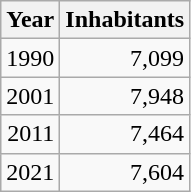<table cellspacing="0" cellpadding="0">
<tr>
<td valign="top"><br><table class="wikitable sortable zebra hintergrundfarbe5">
<tr>
<th>Year</th>
<th>Inhabitants</th>
</tr>
<tr align="right">
<td>1990</td>
<td>7,099</td>
</tr>
<tr align="right">
<td>2001</td>
<td>7,948</td>
</tr>
<tr align="right">
<td>2011</td>
<td>7,464</td>
</tr>
<tr align="right">
<td>2021</td>
<td>7,604</td>
</tr>
</table>
</td>
</tr>
</table>
